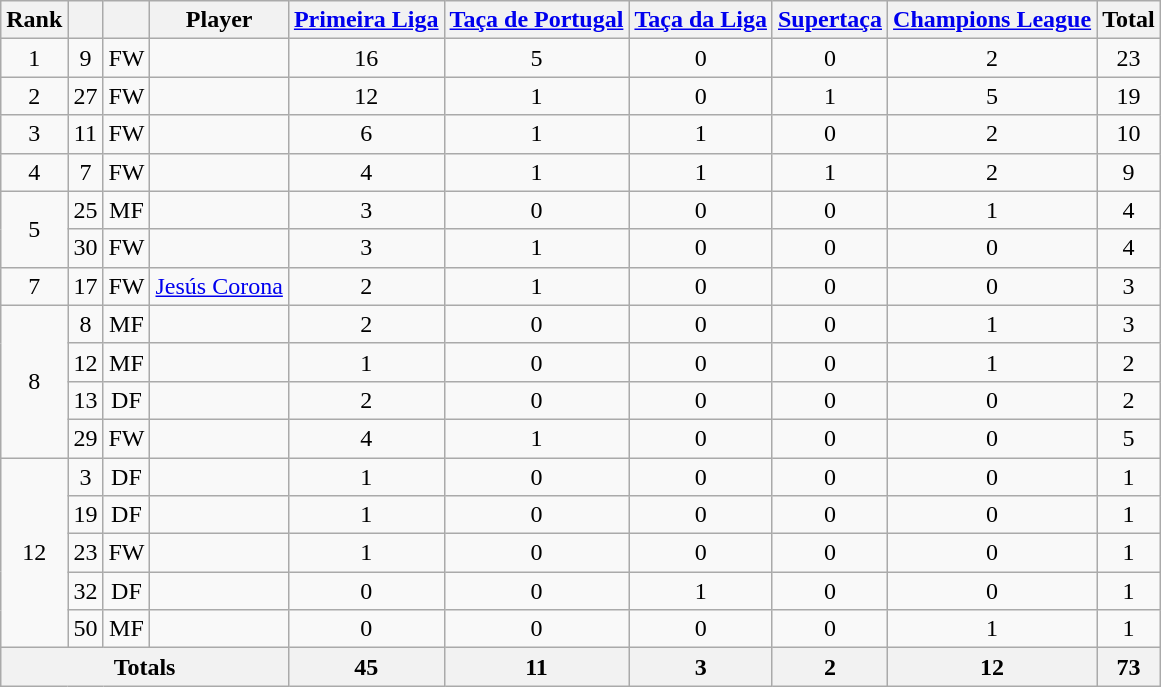<table class="wikitable sortable" style="text-align:center;">
<tr>
<th>Rank</th>
<th></th>
<th></th>
<th>Player</th>
<th><a href='#'>Primeira Liga</a></th>
<th><a href='#'>Taça de Portugal</a></th>
<th><a href='#'>Taça da Liga</a></th>
<th><a href='#'>Supertaça</a></th>
<th><a href='#'>Champions League</a></th>
<th>Total</th>
</tr>
<tr>
<td>1</td>
<td>9</td>
<td>FW</td>
<td align="left"> </td>
<td>16</td>
<td>5</td>
<td>0</td>
<td>0</td>
<td>2</td>
<td>23</td>
</tr>
<tr>
<td>2</td>
<td>27</td>
<td>FW</td>
<td align="left"> </td>
<td>12</td>
<td>1</td>
<td>0</td>
<td>1</td>
<td>5</td>
<td>19</td>
</tr>
<tr>
<td> 3</td>
<td>11</td>
<td>FW</td>
<td align=left> </td>
<td>6</td>
<td>1</td>
<td>1</td>
<td>0</td>
<td>2</td>
<td>10</td>
</tr>
<tr>
<td> 4</td>
<td>7</td>
<td>FW</td>
<td align=left> </td>
<td>4</td>
<td>1</td>
<td>1</td>
<td>1</td>
<td>2</td>
<td>9</td>
</tr>
<tr>
<td rowspan=2> 5</td>
<td>25</td>
<td>MF</td>
<td align=left> </td>
<td>3</td>
<td>0</td>
<td>0</td>
<td>0</td>
<td>1</td>
<td>4</td>
</tr>
<tr>
<td>30</td>
<td>FW</td>
<td align=left> </td>
<td>3</td>
<td>1</td>
<td>0</td>
<td>0</td>
<td>0</td>
<td>4</td>
</tr>
<tr>
<td> 7</td>
<td>17</td>
<td>FW</td>
<td align=left> <a href='#'>Jesús Corona</a></td>
<td>2</td>
<td>1</td>
<td>0</td>
<td>0</td>
<td>0</td>
<td>3</td>
</tr>
<tr>
<td rowspan=4> 8</td>
<td>8</td>
<td>MF</td>
<td align=left> </td>
<td>2</td>
<td>0</td>
<td>0</td>
<td>0</td>
<td>1</td>
<td>3</td>
</tr>
<tr>
<td>12</td>
<td>MF</td>
<td align=left> </td>
<td>1</td>
<td>0</td>
<td>0</td>
<td>0</td>
<td>1</td>
<td>2</td>
</tr>
<tr>
<td>13</td>
<td>DF</td>
<td align=left> </td>
<td>2</td>
<td>0</td>
<td>0</td>
<td>0</td>
<td>0</td>
<td>2</td>
</tr>
<tr>
<td>29</td>
<td>FW</td>
<td align=left> </td>
<td>4</td>
<td>1</td>
<td>0</td>
<td>0</td>
<td>0</td>
<td>5</td>
</tr>
<tr>
<td rowspan=5> 12</td>
<td>3</td>
<td>DF</td>
<td align=left> </td>
<td>1</td>
<td>0</td>
<td>0</td>
<td>0</td>
<td>0</td>
<td>1</td>
</tr>
<tr>
<td>19</td>
<td>DF</td>
<td align=left> </td>
<td>1</td>
<td>0</td>
<td>0</td>
<td>0</td>
<td>0</td>
<td>1</td>
</tr>
<tr>
<td>23</td>
<td>FW</td>
<td align=left> </td>
<td>1</td>
<td>0</td>
<td>0</td>
<td>0</td>
<td>0</td>
<td>1</td>
</tr>
<tr>
<td>32</td>
<td>DF</td>
<td align=left> </td>
<td>0</td>
<td>0</td>
<td>1</td>
<td>0</td>
<td>0</td>
<td>1</td>
</tr>
<tr>
<td>50</td>
<td>MF</td>
<td align=left> </td>
<td>0</td>
<td>0</td>
<td>0</td>
<td>0</td>
<td>1</td>
<td>1</td>
</tr>
<tr>
<th class="unsortable" colspan=4>Totals</th>
<th>45</th>
<th>11</th>
<th>3</th>
<th>2</th>
<th>12</th>
<th>73</th>
</tr>
</table>
